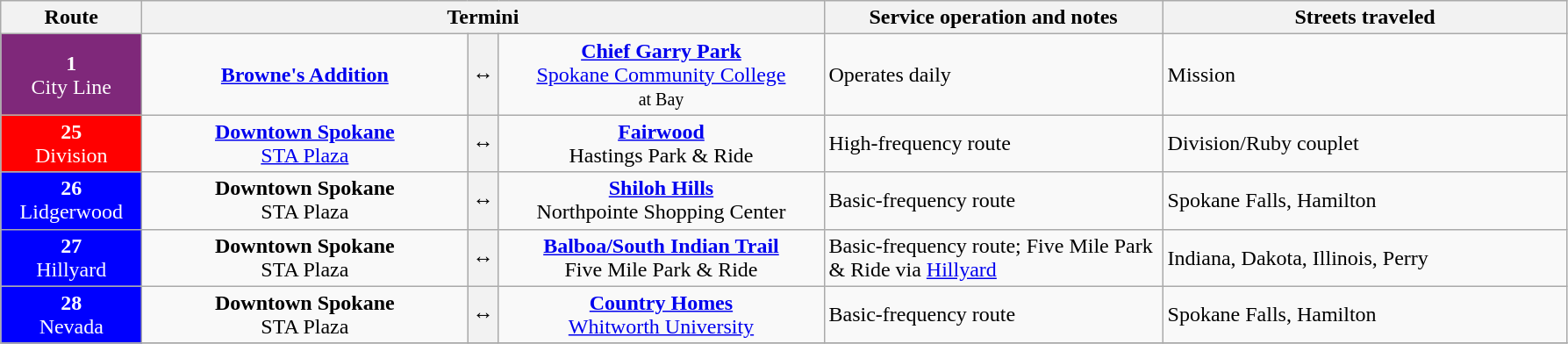<table class=wikitable style="font-size: 100%">
<tr>
<th width="100px">Route</th>
<th colspan=3>Termini</th>
<th width="250px">Service operation and notes</th>
<th width="300px">Streets traveled</th>
</tr>
<tr>
<td style="background:#7f287a; color:white" align="center" valign="center"><div><strong>1</strong><br>City Line<br></div></td>
<td width="240px" align="center" !><strong><a href='#'>Browne's Addition</a></strong></td>
<th><span>↔</span></th>
<td width="240px" align="center" !><strong><a href='#'>Chief Garry Park</a></strong><br><a href='#'>Spokane Community College</a><br><small>at Bay</small></td>
<td>Operates daily</td>
<td>Mission</td>
</tr>
<tr>
<td style="background:red; color:white" align="center" valign=center><div><strong>25</strong><br>Division</div></td>
<td ! width="240px" align="center"><strong><a href='#'>Downtown Spokane</a></strong><br><a href='#'>STA Plaza</a><br></td>
<th><span>↔</span></th>
<td ! width="240px" align="center"><strong><a href='#'>Fairwood</a></strong><br>Hastings Park & Ride<br></td>
<td>High-frequency route</td>
<td>Division/Ruby couplet</td>
</tr>
<tr>
<td style="background:blue; color:white" align="center" valign=center><div><strong>26</strong><br>Lidgerwood</div></td>
<td ! width="240px" align="center"><strong>Downtown Spokane</strong><br>STA Plaza<br></td>
<th><span>↔</span></th>
<td ! width="240px" align="center"><strong><a href='#'>Shiloh Hills</a></strong><br>Northpointe Shopping Center<br></td>
<td>Basic-frequency route</td>
<td>Spokane Falls, Hamilton</td>
</tr>
<tr>
<td style="background:blue; color:white" align="center" valign=center><div><strong>27</strong><br>Hillyard</div></td>
<td ! width="240px" align="center"><strong>Downtown Spokane</strong><br>STA Plaza<br></td>
<th><span>↔</span></th>
<td ! width="240px" align="center"><strong><a href='#'>Balboa/South Indian Trail</a></strong><br>Five Mile Park & Ride<br></td>
<td>Basic-frequency route; Five Mile Park & Ride via <a href='#'>Hillyard</a></td>
<td>Indiana, Dakota, Illinois, Perry</td>
</tr>
<tr>
<td style="background:blue; color:white" align="center" valign=center><div><strong>28</strong><br>Nevada</div></td>
<td ! width="240px" align="center"><strong>Downtown Spokane</strong><br>STA Plaza<br></td>
<th><span>↔</span></th>
<td ! width="240px" align="center"><strong><a href='#'>Country Homes</a></strong><br><a href='#'>Whitworth University</a><br></td>
<td>Basic-frequency route</td>
<td>Spokane Falls, Hamilton</td>
</tr>
<tr>
</tr>
</table>
